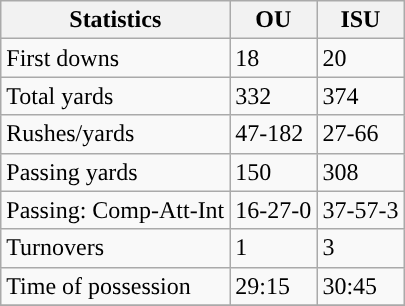<table class="wikitable" style="float: left;">
<tr>
<th>Statistics</th>
<th>OU</th>
<th>ISU</th>
</tr>
<tr>
<td>First downs</td>
<td>18</td>
<td>20</td>
</tr>
<tr>
<td>Total yards</td>
<td>332</td>
<td>374</td>
</tr>
<tr>
<td>Rushes/yards</td>
<td>47-182</td>
<td>27-66</td>
</tr>
<tr>
<td>Passing yards</td>
<td>150</td>
<td>308</td>
</tr>
<tr>
<td>Passing: Comp-Att-Int</td>
<td>16-27-0</td>
<td>37-57-3</td>
</tr>
<tr>
<td>Turnovers</td>
<td>1</td>
<td>3</td>
</tr>
<tr>
<td>Time of possession</td>
<td>29:15</td>
<td>30:45</td>
</tr>
<tr>
</tr>
</table>
